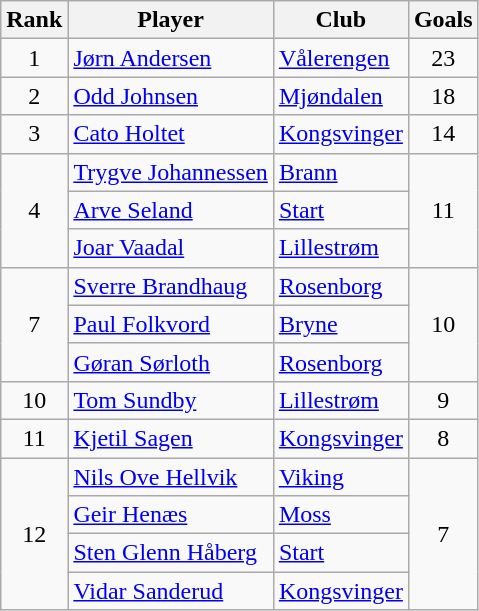<table class="wikitable" style="text-align:center">
<tr>
<th>Rank</th>
<th>Player</th>
<th>Club</th>
<th>Goals</th>
</tr>
<tr>
<td rowspan="1">1</td>
<td align="left"> <a href='#'>Jørn Andersen</a></td>
<td align="left"><a href='#'>Vålerengen</a></td>
<td>23</td>
</tr>
<tr>
<td rowspan="1">2</td>
<td align="left"> <a href='#'>Odd Johnsen</a></td>
<td align="left"><a href='#'>Mjøndalen</a></td>
<td>18</td>
</tr>
<tr>
<td rowspan="1">3</td>
<td align="left"> <a href='#'>Cato Holtet</a></td>
<td align="left"><a href='#'>Kongsvinger</a></td>
<td>14</td>
</tr>
<tr>
<td rowspan="3">4</td>
<td align="left"> <a href='#'>Trygve Johannessen</a></td>
<td align="left"><a href='#'>Brann</a></td>
<td rowspan="3">11</td>
</tr>
<tr>
<td align="left"> <a href='#'>Arve Seland</a></td>
<td align="left"><a href='#'>Start</a></td>
</tr>
<tr>
<td align="left"> <a href='#'>Joar Vaadal</a></td>
<td align="left"><a href='#'>Lillestrøm</a></td>
</tr>
<tr>
<td rowspan="3">7</td>
<td align="left"> <a href='#'>Sverre Brandhaug</a></td>
<td align="left"><a href='#'>Rosenborg</a></td>
<td rowspan="3">10</td>
</tr>
<tr>
<td align="left"> <a href='#'>Paul Folkvord</a></td>
<td align="left"><a href='#'>Bryne</a></td>
</tr>
<tr>
<td align="left"> <a href='#'>Gøran Sørloth</a></td>
<td align="left"><a href='#'>Rosenborg</a></td>
</tr>
<tr>
<td rowspan="1">10</td>
<td align="left"> <a href='#'>Tom Sundby</a></td>
<td align="left"><a href='#'>Lillestrøm</a></td>
<td rowspan="1">9</td>
</tr>
<tr>
<td rowspan="1">11</td>
<td align="left"> <a href='#'>Kjetil Sagen</a></td>
<td align="left"><a href='#'>Kongsvinger</a></td>
<td rowspan="1">8</td>
</tr>
<tr>
<td rowspan="4">12</td>
<td align="left"> <a href='#'>Nils Ove Hellvik</a></td>
<td align="left"><a href='#'>Viking</a></td>
<td rowspan="4">7</td>
</tr>
<tr>
<td align="left"> <a href='#'>Geir Henæs</a></td>
<td align="left"><a href='#'>Moss</a></td>
</tr>
<tr>
<td align="left"> <a href='#'>Sten Glenn Håberg</a></td>
<td align="left"><a href='#'>Start</a></td>
</tr>
<tr>
<td align="left"> <a href='#'>Vidar Sanderud</a></td>
<td align="left"><a href='#'>Kongsvinger</a></td>
</tr>
</table>
